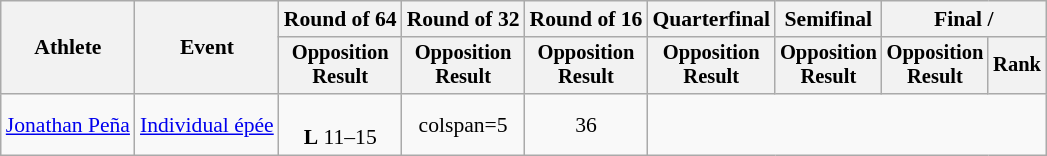<table class=wikitable style=font-size:90%;text-align:center>
<tr>
<th rowspan=2>Athlete</th>
<th rowspan=2>Event</th>
<th>Round of 64</th>
<th>Round of 32</th>
<th>Round of 16</th>
<th>Quarterfinal</th>
<th>Semifinal</th>
<th colspan=2>Final / </th>
</tr>
<tr style=font-size:95%>
<th>Opposition<br>Result</th>
<th>Opposition<br>Result</th>
<th>Opposition<br>Result</th>
<th>Opposition<br>Result</th>
<th>Opposition<br>Result</th>
<th>Opposition<br>Result</th>
<th>Rank</th>
</tr>
<tr>
<td align=left><a href='#'>Jonathan Peña</a></td>
<td align=left><a href='#'>Individual épée</a></td>
<td><br><strong>L</strong> 11–15</td>
<td>colspan=5 </td>
<td>36</td>
</tr>
</table>
